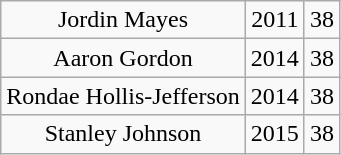<table class="wikitable" style="text-align: center;">
<tr>
<td>Jordin Mayes</td>
<td>2011</td>
<td>38</td>
</tr>
<tr>
<td>Aaron Gordon</td>
<td>2014</td>
<td>38</td>
</tr>
<tr>
<td>Rondae Hollis-Jefferson</td>
<td>2014</td>
<td>38</td>
</tr>
<tr>
<td>Stanley Johnson</td>
<td>2015</td>
<td>38</td>
</tr>
</table>
